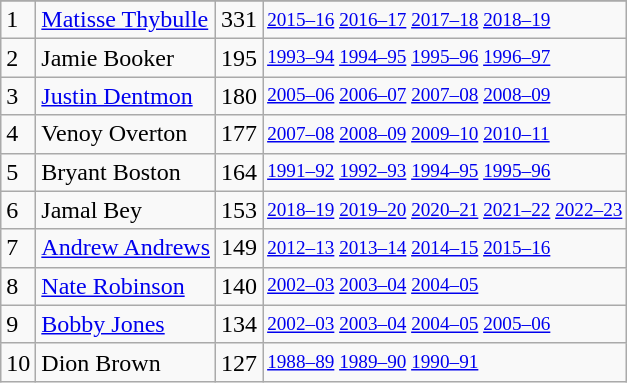<table class="wikitable">
<tr>
</tr>
<tr>
<td>1</td>
<td><a href='#'>Matisse Thybulle</a></td>
<td>331</td>
<td style="font-size:80%;"><a href='#'>2015–16</a> <a href='#'>2016–17</a> <a href='#'>2017–18</a> <a href='#'>2018–19</a></td>
</tr>
<tr>
<td>2</td>
<td>Jamie Booker</td>
<td>195</td>
<td style="font-size:80%;"><a href='#'>1993–94</a> <a href='#'>1994–95</a> <a href='#'>1995–96</a> <a href='#'>1996–97</a></td>
</tr>
<tr>
<td>3</td>
<td><a href='#'>Justin Dentmon</a></td>
<td>180</td>
<td style="font-size:80%;"><a href='#'>2005–06</a> <a href='#'>2006–07</a> <a href='#'>2007–08</a> <a href='#'>2008–09</a></td>
</tr>
<tr>
<td>4</td>
<td>Venoy Overton</td>
<td>177</td>
<td style="font-size:80%;"><a href='#'>2007–08</a> <a href='#'>2008–09</a> <a href='#'>2009–10</a> <a href='#'>2010–11</a></td>
</tr>
<tr>
<td>5</td>
<td>Bryant Boston</td>
<td>164</td>
<td style="font-size:80%;"><a href='#'>1991–92</a> <a href='#'>1992–93</a> <a href='#'>1994–95</a> <a href='#'>1995–96</a></td>
</tr>
<tr>
<td>6</td>
<td>Jamal Bey</td>
<td>153</td>
<td style="font-size:80%;"><a href='#'>2018–19</a> <a href='#'>2019–20</a> <a href='#'>2020–21</a> <a href='#'>2021–22</a> <a href='#'>2022–23</a></td>
</tr>
<tr>
<td>7</td>
<td><a href='#'>Andrew Andrews</a></td>
<td>149</td>
<td style="font-size:80%;"><a href='#'>2012–13</a> <a href='#'>2013–14</a> <a href='#'>2014–15</a> <a href='#'>2015–16</a></td>
</tr>
<tr>
<td>8</td>
<td><a href='#'>Nate Robinson</a></td>
<td>140</td>
<td style="font-size:80%;"><a href='#'>2002–03</a> <a href='#'>2003–04</a> <a href='#'>2004–05</a></td>
</tr>
<tr>
<td>9</td>
<td><a href='#'>Bobby Jones</a></td>
<td>134</td>
<td style="font-size:80%;"><a href='#'>2002–03</a> <a href='#'>2003–04</a> <a href='#'>2004–05</a> <a href='#'>2005–06</a></td>
</tr>
<tr>
<td>10</td>
<td>Dion Brown</td>
<td>127</td>
<td style="font-size:80%;"><a href='#'>1988–89</a> <a href='#'>1989–90</a> <a href='#'>1990–91</a></td>
</tr>
</table>
